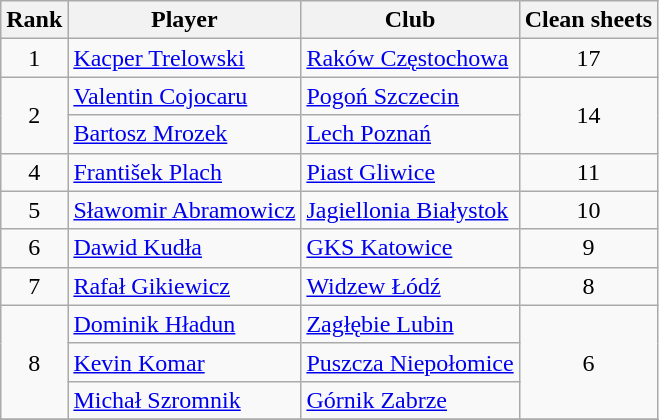<table class="wikitable" style="text-align:center">
<tr>
<th>Rank</th>
<th>Player</th>
<th>Club</th>
<th>Clean sheets</th>
</tr>
<tr>
<td rowspan="1">1</td>
<td style="text-align:left"> <a href='#'>Kacper Trelowski</a></td>
<td style="text-align:left"><a href='#'>Raków Częstochowa</a></td>
<td rowspan="1">17</td>
</tr>
<tr>
<td rowspan="2">2</td>
<td style="text-align:left"> <a href='#'>Valentin Cojocaru</a></td>
<td style="text-align:left"><a href='#'>Pogoń Szczecin</a></td>
<td rowspan="2">14</td>
</tr>
<tr>
<td style="text-align:left"> <a href='#'>Bartosz Mrozek</a></td>
<td style="text-align:left"><a href='#'>Lech Poznań</a></td>
</tr>
<tr>
<td rowspan="1">4</td>
<td style="text-align:left"> <a href='#'>František Plach</a></td>
<td style="text-align:left"><a href='#'>Piast Gliwice</a></td>
<td rowspan="1">11</td>
</tr>
<tr>
<td rowspan="1">5</td>
<td style="text-align:left"> <a href='#'>Sławomir Abramowicz</a></td>
<td style="text-align:left"><a href='#'>Jagiellonia Białystok</a></td>
<td rowspan="1">10</td>
</tr>
<tr>
<td rowspan="1">6</td>
<td style="text-align:left"> <a href='#'>Dawid Kudła</a></td>
<td style="text-align:left"><a href='#'>GKS Katowice</a></td>
<td rowspan="1">9</td>
</tr>
<tr>
<td rowspan="1">7</td>
<td style="text-align:left"> <a href='#'>Rafał Gikiewicz</a></td>
<td style="text-align:left"><a href='#'>Widzew Łódź</a></td>
<td rowspan="1">8</td>
</tr>
<tr>
<td rowspan="3">8</td>
<td style="text-align:left"> <a href='#'>Dominik Hładun</a></td>
<td style="text-align:left"><a href='#'>Zagłębie Lubin</a></td>
<td rowspan="3">6</td>
</tr>
<tr>
<td style="text-align:left"> <a href='#'>Kevin Komar</a></td>
<td style="text-align:left"><a href='#'>Puszcza Niepołomice</a></td>
</tr>
<tr>
<td style="text-align:left"> <a href='#'>Michał Szromnik</a></td>
<td style="text-align:left"><a href='#'>Górnik Zabrze</a></td>
</tr>
<tr>
</tr>
</table>
